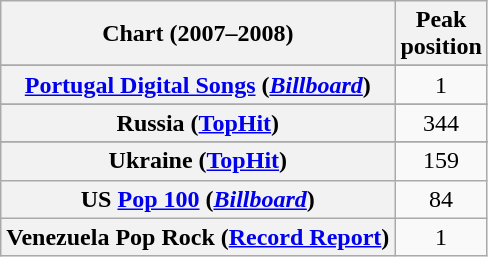<table class="wikitable sortable plainrowheaders" style="text-align:center">
<tr>
<th>Chart (2007–2008)</th>
<th>Peak<br>position</th>
</tr>
<tr>
</tr>
<tr>
</tr>
<tr>
</tr>
<tr>
</tr>
<tr>
</tr>
<tr>
<th scope="row"><a href='#'>Portugal Digital Songs</a> (<em><a href='#'>Billboard</a></em>)</th>
<td>1</td>
</tr>
<tr>
</tr>
<tr>
<th scope="row">Russia (<a href='#'>TopHit</a>)</th>
<td>344</td>
</tr>
<tr>
</tr>
<tr>
<th scope="row">Ukraine (<a href='#'>TopHit</a>)</th>
<td>159</td>
</tr>
<tr>
<th scope="row">US <a href='#'>Pop 100</a> (<em><a href='#'>Billboard</a></em>)</th>
<td>84</td>
</tr>
<tr>
<th scope="row">Venezuela Pop Rock (<a href='#'>Record Report</a>)</th>
<td>1</td>
</tr>
</table>
